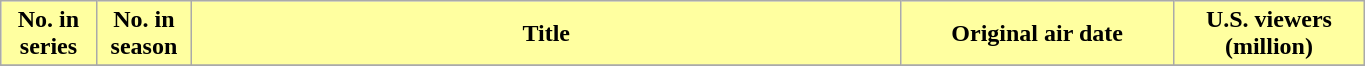<table class="wikitable plainrowheaders" style="width:72%;">
<tr>
<th scope="col" style="background-color: #ffffa0; color: #000000;" width=7%>No. in<br>series</th>
<th scope="col" style="background-color: #ffffa0; color: #000000;" width=7%>No. in<br>season</th>
<th scope="col" style="background-color: #ffffa0; color: #000000;">Title</th>
<th scope="col" style="background-color: #ffffa0; color: #000000;" width=20%>Original air date</th>
<th scope="col" style="background-color: #ffffa0; color: #000000;" width=14%>U.S. viewers<br>(million)</th>
</tr>
<tr>
</tr>
</table>
